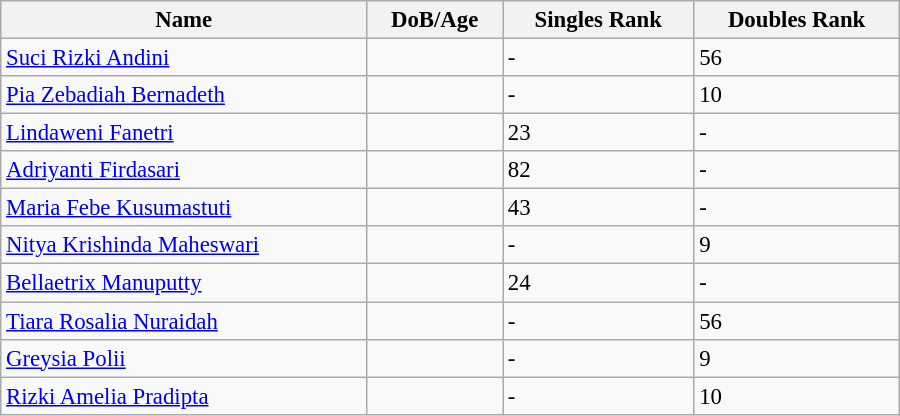<table class="wikitable"  style="width:600px; font-size:95%;">
<tr>
<th align="left">Name</th>
<th align="left">DoB/Age</th>
<th align="left">Singles Rank</th>
<th align="left">Doubles Rank</th>
</tr>
<tr>
<td><a href='#'>Suci Rizki Andini</a></td>
<td></td>
<td>-</td>
<td>56</td>
</tr>
<tr>
<td><a href='#'>Pia Zebadiah Bernadeth</a></td>
<td></td>
<td>-</td>
<td>10</td>
</tr>
<tr>
<td><a href='#'>Lindaweni Fanetri</a></td>
<td></td>
<td>23</td>
<td>-</td>
</tr>
<tr>
<td><a href='#'>Adriyanti Firdasari</a></td>
<td></td>
<td>82</td>
<td>-</td>
</tr>
<tr>
<td><a href='#'>Maria Febe Kusumastuti</a></td>
<td></td>
<td>43</td>
<td>-</td>
</tr>
<tr>
<td><a href='#'>Nitya Krishinda Maheswari</a></td>
<td></td>
<td>-</td>
<td>9</td>
</tr>
<tr>
<td><a href='#'>Bellaetrix Manuputty</a></td>
<td></td>
<td>24</td>
<td>-</td>
</tr>
<tr>
<td><a href='#'>Tiara Rosalia Nuraidah</a></td>
<td></td>
<td>-</td>
<td>56</td>
</tr>
<tr>
<td><a href='#'>Greysia Polii</a></td>
<td></td>
<td>-</td>
<td>9</td>
</tr>
<tr>
<td><a href='#'>Rizki Amelia Pradipta</a></td>
<td></td>
<td>-</td>
<td>10</td>
</tr>
</table>
